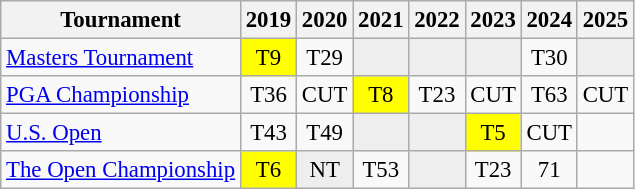<table class="wikitable" style="font-size:95%;text-align:center;">
<tr>
<th>Tournament</th>
<th>2019</th>
<th>2020</th>
<th>2021</th>
<th>2022</th>
<th>2023</th>
<th>2024</th>
<th>2025</th>
</tr>
<tr>
<td align=left><a href='#'>Masters Tournament</a></td>
<td style="background:yellow;">T9</td>
<td>T29</td>
<td style="background:#eeeeee;"></td>
<td style="background:#eeeeee;"></td>
<td style="background:#eeeeee;"></td>
<td>T30</td>
<td style="background:#eeeeee;"></td>
</tr>
<tr>
<td align=left><a href='#'>PGA Championship</a></td>
<td>T36</td>
<td>CUT</td>
<td style="background:yellow;">T8</td>
<td>T23</td>
<td>CUT</td>
<td>T63</td>
<td>CUT</td>
</tr>
<tr>
<td align=left><a href='#'>U.S. Open</a></td>
<td>T43</td>
<td>T49</td>
<td style="background:#eeeeee;"></td>
<td style="background:#eeeeee;"></td>
<td style="background:yellow;">T5</td>
<td>CUT</td>
<td></td>
</tr>
<tr>
<td align=left><a href='#'>The Open Championship</a></td>
<td style="background:yellow;">T6</td>
<td style="background:#eeeeee;">NT</td>
<td>T53</td>
<td style="background:#eeeeee;"></td>
<td>T23</td>
<td>71</td>
<td></td>
</tr>
</table>
